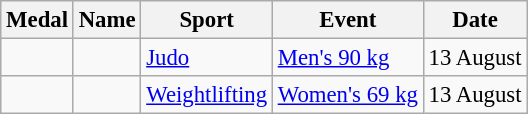<table class="wikitable sortable" style="font-size:95%">
<tr>
<th>Medal</th>
<th>Name</th>
<th>Sport</th>
<th>Event</th>
<th>Date</th>
</tr>
<tr>
<td></td>
<td></td>
<td><a href='#'>Judo</a></td>
<td><a href='#'>Men's 90 kg</a></td>
<td>13 August</td>
</tr>
<tr>
<td></td>
<td></td>
<td><a href='#'>Weightlifting</a></td>
<td><a href='#'>Women's 69 kg</a></td>
<td>13 August</td>
</tr>
</table>
